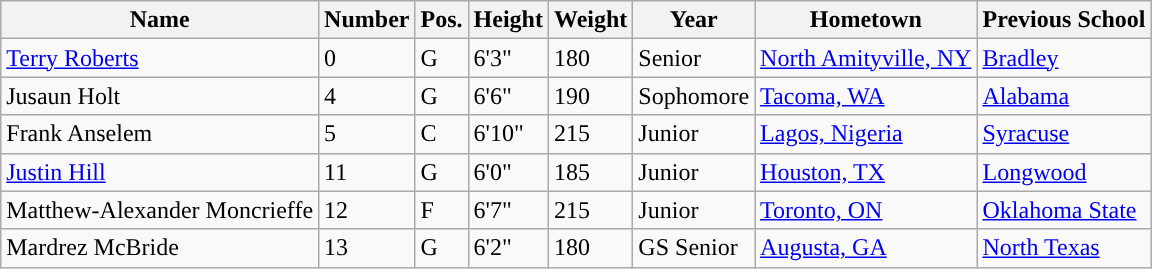<table class="wikitable sortable" border="1">
<tr>
<th>Name</th>
<th>Number</th>
<th>Pos.</th>
<th>Height</th>
<th>Weight</th>
<th>Year</th>
<th>Hometown</th>
<th class="unsortable">Previous School</th>
</tr>
<tr>
<td><a href='#'>Terry Roberts</a></td>
<td>0</td>
<td>G</td>
<td>6'3"</td>
<td>180</td>
<td>Senior</td>
<td><a href='#'>North Amityville, NY</a></td>
<td><a href='#'>Bradley</a></td>
</tr>
<tr>
<td>Jusaun Holt</td>
<td>4</td>
<td>G</td>
<td>6'6"</td>
<td>190</td>
<td>Sophomore</td>
<td><a href='#'>Tacoma, WA</a></td>
<td><a href='#'>Alabama</a></td>
</tr>
<tr>
<td>Frank Anselem</td>
<td>5</td>
<td>C</td>
<td>6'10"</td>
<td>215</td>
<td>Junior</td>
<td><a href='#'>Lagos, Nigeria</a></td>
<td><a href='#'>Syracuse</a></td>
</tr>
<tr>
<td><a href='#'>Justin Hill</a></td>
<td>11</td>
<td>G</td>
<td>6'0"</td>
<td>185</td>
<td>Junior</td>
<td><a href='#'>Houston, TX</a></td>
<td><a href='#'>Longwood</a></td>
</tr>
<tr>
<td>Matthew-Alexander Moncrieffe</td>
<td>12</td>
<td>F</td>
<td>6'7"</td>
<td>215</td>
<td>Junior</td>
<td><a href='#'>Toronto, ON</a></td>
<td><a href='#'>Oklahoma State</a></td>
</tr>
<tr>
<td>Mardrez McBride</td>
<td>13</td>
<td>G</td>
<td>6'2"</td>
<td>180</td>
<td>GS Senior</td>
<td><a href='#'>Augusta, GA</a></td>
<td><a href='#'>North Texas</a></td>
</tr>
</table>
